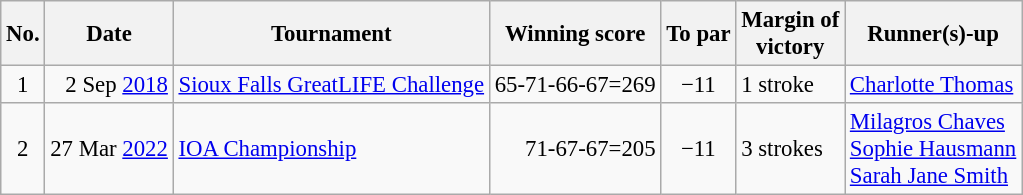<table class="wikitable " style="font-size:95%;">
<tr>
<th>No.</th>
<th>Date</th>
<th>Tournament</th>
<th>Winning score</th>
<th>To par</th>
<th>Margin of<br>victory</th>
<th>Runner(s)-up</th>
</tr>
<tr>
<td align=center>1</td>
<td align=right>2 Sep <a href='#'>2018</a></td>
<td><a href='#'>Sioux Falls GreatLIFE Challenge</a></td>
<td align=right>65-71-66-67=269</td>
<td align=center>−11</td>
<td>1 stroke</td>
<td> <a href='#'>Charlotte Thomas</a></td>
</tr>
<tr>
<td align=center>2</td>
<td align=right>27 Mar <a href='#'>2022</a></td>
<td><a href='#'>IOA Championship</a></td>
<td align=right>71-67-67=205</td>
<td align=center>−11</td>
<td>3 strokes</td>
<td> <a href='#'>Milagros Chaves</a><br> <a href='#'>Sophie Hausmann</a><br> <a href='#'>Sarah Jane Smith</a></td>
</tr>
</table>
